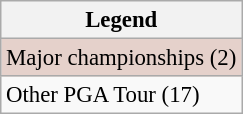<table class="wikitable" style="font-size:95%;">
<tr>
<th>Legend</th>
</tr>
<tr style="background:#e5d1cb;">
<td>Major championships (2)</td>
</tr>
<tr>
<td>Other PGA Tour (17)</td>
</tr>
</table>
